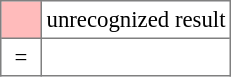<table bgcolor="#f7f8ff" cellpadding="3" cellspacing="0" border="1" style="font-size: 95%; border: gray solid 1px; border-collapse: collapse;text-align:center;">
<tr>
<td style="background: #FFBBBB;" width="20"></td>
<td bgcolor="#ffffff" align="left">unrecognized result</td>
</tr>
<tr>
<td style="background: #ffffff;" width="20">=</td>
<td bgcolor="#ffffff" align="left"></td>
</tr>
</table>
